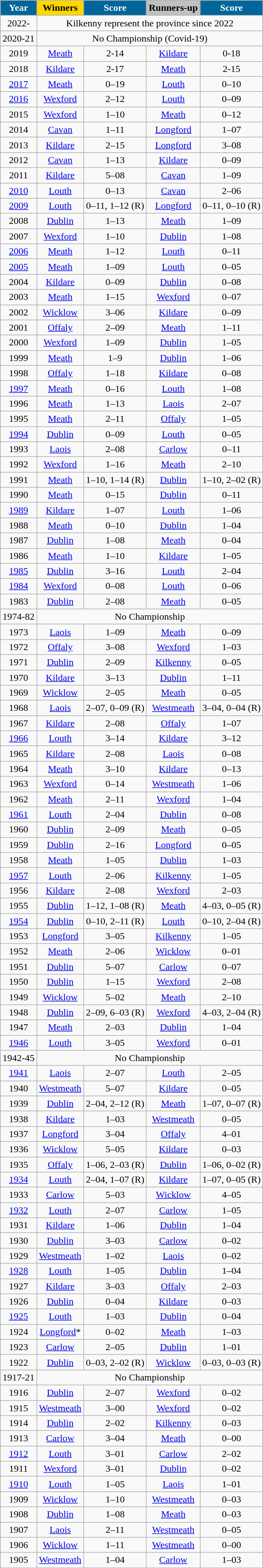<table class="wikitable" style="text-align:center;">
<tr>
<th style="background:#069; color:white;">Year</th>
<th style="background:gold;">Winners</th>
<th style="background:#069; color:white;">Score</th>
<th style="background:silver;">Runners-up</th>
<th style="background:#069; color:white;">Score</th>
</tr>
<tr>
<td>2022-</td>
<td colspan="4">Kilkenny represent the province since 2022</td>
</tr>
<tr>
<td>2020-21</td>
<td colspan="4">No Championship (Covid-19)</td>
</tr>
<tr>
<td>2019</td>
<td><a href='#'>Meath</a></td>
<td>2-14</td>
<td><a href='#'>Kildare</a></td>
<td>0-18</td>
</tr>
<tr>
<td>2018</td>
<td><a href='#'>Kildare</a></td>
<td>2-17</td>
<td><a href='#'>Meath</a></td>
<td>2-15</td>
</tr>
<tr>
<td><a href='#'>2017</a></td>
<td><a href='#'>Meath</a></td>
<td>0–19</td>
<td><a href='#'>Louth</a></td>
<td>0–10</td>
</tr>
<tr>
<td><a href='#'>2016</a></td>
<td><a href='#'>Wexford</a></td>
<td>2–12</td>
<td><a href='#'>Louth</a></td>
<td>0–09</td>
</tr>
<tr>
<td>2015</td>
<td><a href='#'>Wexford</a></td>
<td>1–10</td>
<td><a href='#'>Meath</a></td>
<td>0–12</td>
</tr>
<tr>
<td>2014</td>
<td><a href='#'>Cavan</a></td>
<td>1–11</td>
<td><a href='#'>Longford</a></td>
<td>1–07</td>
</tr>
<tr>
<td>2013</td>
<td><a href='#'>Kildare</a></td>
<td>2–15</td>
<td><a href='#'>Longford</a></td>
<td>3–08</td>
</tr>
<tr>
<td>2012</td>
<td><a href='#'>Cavan</a></td>
<td>1–13</td>
<td><a href='#'>Kildare</a></td>
<td>0–09</td>
</tr>
<tr>
<td>2011</td>
<td><a href='#'>Kildare</a></td>
<td>5–08</td>
<td><a href='#'>Cavan</a></td>
<td>1–09</td>
</tr>
<tr>
<td><a href='#'>2010</a></td>
<td><a href='#'>Louth</a></td>
<td>0–13</td>
<td><a href='#'>Cavan</a></td>
<td>2–06</td>
</tr>
<tr>
<td><a href='#'>2009</a></td>
<td><a href='#'>Louth</a></td>
<td>0–11, 1–12 (R)</td>
<td><a href='#'>Longford</a></td>
<td>0–11, 0–10 (R)</td>
</tr>
<tr>
<td>2008</td>
<td><a href='#'>Dublin</a></td>
<td>1–13</td>
<td><a href='#'>Meath</a></td>
<td>1–09</td>
</tr>
<tr>
<td>2007</td>
<td><a href='#'>Wexford</a></td>
<td>1–10</td>
<td><a href='#'>Dublin</a></td>
<td>1–08</td>
</tr>
<tr>
<td><a href='#'>2006</a></td>
<td><a href='#'>Meath</a></td>
<td>1–12</td>
<td><a href='#'>Louth</a></td>
<td>0–11</td>
</tr>
<tr>
<td><a href='#'>2005</a></td>
<td><a href='#'>Meath</a></td>
<td>1–09</td>
<td><a href='#'>Louth</a></td>
<td>0–05</td>
</tr>
<tr>
<td>2004</td>
<td><a href='#'>Kildare</a></td>
<td>0–09</td>
<td><a href='#'>Dublin</a></td>
<td>0–08</td>
</tr>
<tr>
<td>2003</td>
<td><a href='#'>Meath</a></td>
<td>1–15</td>
<td><a href='#'>Wexford</a></td>
<td>0–07</td>
</tr>
<tr>
<td>2002</td>
<td><a href='#'>Wicklow</a></td>
<td>3–06</td>
<td><a href='#'>Kildare</a></td>
<td>0–09</td>
</tr>
<tr>
<td>2001</td>
<td><a href='#'>Offaly</a></td>
<td>2–09</td>
<td><a href='#'>Meath</a></td>
<td>1–11</td>
</tr>
<tr>
<td>2000</td>
<td><a href='#'>Wexford</a></td>
<td>1–09</td>
<td><a href='#'>Dublin</a></td>
<td>1–05</td>
</tr>
<tr>
<td>1999</td>
<td><a href='#'>Meath</a></td>
<td>1–9</td>
<td><a href='#'>Dublin</a></td>
<td>1–06</td>
</tr>
<tr>
<td>1998</td>
<td><a href='#'>Offaly</a></td>
<td>1–18</td>
<td><a href='#'>Kildare</a></td>
<td>0–08</td>
</tr>
<tr>
<td><a href='#'>1997</a></td>
<td><a href='#'>Meath</a></td>
<td>0–16</td>
<td><a href='#'>Louth</a></td>
<td>1–08</td>
</tr>
<tr>
<td>1996</td>
<td><a href='#'>Meath</a></td>
<td>1–13</td>
<td><a href='#'>Laois</a></td>
<td>2–07</td>
</tr>
<tr>
<td>1995</td>
<td><a href='#'>Meath</a></td>
<td>2–11</td>
<td><a href='#'>Offaly</a></td>
<td>1–05</td>
</tr>
<tr>
<td><a href='#'>1994</a></td>
<td><a href='#'>Dublin</a></td>
<td>0–09</td>
<td><a href='#'>Louth</a></td>
<td>0–05</td>
</tr>
<tr>
<td>1993</td>
<td><a href='#'>Laois</a></td>
<td>2–08</td>
<td><a href='#'>Carlow</a></td>
<td>0–11</td>
</tr>
<tr>
<td>1992</td>
<td><a href='#'>Wexford</a></td>
<td>1–16</td>
<td><a href='#'>Meath</a></td>
<td>2–10</td>
</tr>
<tr>
<td>1991</td>
<td><a href='#'>Meath</a></td>
<td>1–10, 1–14 (R)</td>
<td><a href='#'>Dublin</a></td>
<td>1–10, 2–02 (R)</td>
</tr>
<tr>
<td>1990</td>
<td><a href='#'>Meath</a></td>
<td>0–15</td>
<td><a href='#'>Dublin</a></td>
<td>0–11</td>
</tr>
<tr>
<td><a href='#'>1989</a></td>
<td><a href='#'>Kildare</a></td>
<td>1–07</td>
<td><a href='#'>Louth</a></td>
<td>1–06</td>
</tr>
<tr>
<td>1988</td>
<td><a href='#'>Meath</a></td>
<td>0–10</td>
<td><a href='#'>Dublin</a></td>
<td>1–04</td>
</tr>
<tr>
<td>1987</td>
<td><a href='#'>Dublin</a></td>
<td>1–08</td>
<td><a href='#'>Meath</a></td>
<td>0–04</td>
</tr>
<tr>
<td>1986</td>
<td><a href='#'>Meath</a></td>
<td>1–10</td>
<td><a href='#'>Kildare</a></td>
<td>1–05</td>
</tr>
<tr>
<td><a href='#'>1985</a></td>
<td><a href='#'>Dublin</a></td>
<td>3–16</td>
<td><a href='#'>Louth</a></td>
<td>2–04</td>
</tr>
<tr>
<td><a href='#'>1984</a></td>
<td><a href='#'>Wexford</a></td>
<td>0–08</td>
<td><a href='#'>Louth</a></td>
<td>0–06</td>
</tr>
<tr>
<td>1983</td>
<td><a href='#'>Dublin</a></td>
<td>2–08</td>
<td><a href='#'>Meath</a></td>
<td>0–05</td>
</tr>
<tr>
<td>1974-82</td>
<td colspan="4">No Championship</td>
</tr>
<tr>
<td>1973</td>
<td><a href='#'>Laois</a></td>
<td>1–09</td>
<td><a href='#'>Meath</a></td>
<td>0–09</td>
</tr>
<tr>
<td>1972</td>
<td><a href='#'>Offaly</a></td>
<td>3–08</td>
<td><a href='#'>Wexford</a></td>
<td>1–03</td>
</tr>
<tr>
<td>1971</td>
<td><a href='#'>Dublin</a></td>
<td>2–09</td>
<td><a href='#'>Kilkenny</a></td>
<td>0–05</td>
</tr>
<tr>
<td>1970</td>
<td><a href='#'>Kildare</a></td>
<td>3–13</td>
<td><a href='#'>Dublin</a></td>
<td>1–11</td>
</tr>
<tr>
<td>1969</td>
<td><a href='#'>Wicklow</a></td>
<td>2–05</td>
<td><a href='#'>Meath</a></td>
<td>0–05</td>
</tr>
<tr>
<td>1968</td>
<td><a href='#'>Laois</a></td>
<td>2–07, 0–09 (R)</td>
<td><a href='#'>Westmeath</a></td>
<td>3–04, 0–04 (R)</td>
</tr>
<tr>
<td>1967</td>
<td><a href='#'>Kildare</a></td>
<td>2–08</td>
<td><a href='#'>Offaly</a></td>
<td>1–07</td>
</tr>
<tr>
<td><a href='#'>1966</a></td>
<td><a href='#'>Louth</a></td>
<td>3–14</td>
<td><a href='#'>Kildare</a></td>
<td>3–12</td>
</tr>
<tr>
<td>1965</td>
<td><a href='#'>Kildare</a></td>
<td>2–08</td>
<td><a href='#'>Laois</a></td>
<td>0–08</td>
</tr>
<tr>
<td>1964</td>
<td><a href='#'>Meath</a></td>
<td>3–10</td>
<td><a href='#'>Kildare</a></td>
<td>0–13</td>
</tr>
<tr>
<td>1963</td>
<td><a href='#'>Wexford</a></td>
<td>0–14</td>
<td><a href='#'>Westmeath</a></td>
<td>1–06</td>
</tr>
<tr>
<td>1962</td>
<td><a href='#'>Meath</a></td>
<td>2–11</td>
<td><a href='#'>Wexford</a></td>
<td>1–04</td>
</tr>
<tr>
<td><a href='#'>1961</a></td>
<td><a href='#'>Louth</a></td>
<td>2–04</td>
<td><a href='#'>Dublin</a></td>
<td>0–08</td>
</tr>
<tr>
<td>1960</td>
<td><a href='#'>Dublin</a></td>
<td>2–09</td>
<td><a href='#'>Meath</a></td>
<td>0–05</td>
</tr>
<tr>
<td>1959</td>
<td><a href='#'>Dublin</a></td>
<td>2–16</td>
<td><a href='#'>Longford</a></td>
<td>0–05</td>
</tr>
<tr>
<td>1958</td>
<td><a href='#'>Meath</a></td>
<td>1–05</td>
<td><a href='#'>Dublin</a></td>
<td>1–03</td>
</tr>
<tr>
<td><a href='#'>1957</a></td>
<td><a href='#'>Louth</a></td>
<td>2–06</td>
<td><a href='#'>Kilkenny</a></td>
<td>1–05</td>
</tr>
<tr>
<td>1956</td>
<td><a href='#'>Kildare</a></td>
<td>2–08</td>
<td><a href='#'>Wexford</a></td>
<td>2–03</td>
</tr>
<tr>
<td>1955</td>
<td><a href='#'>Dublin</a></td>
<td>1–12, 1–08 (R)</td>
<td><a href='#'>Meath</a></td>
<td>4–03, 0–05 (R)</td>
</tr>
<tr>
<td><a href='#'>1954</a></td>
<td><a href='#'>Dublin</a></td>
<td>0–10, 2–11 (R)</td>
<td><a href='#'>Louth</a></td>
<td>0–10, 2–04 (R)</td>
</tr>
<tr>
<td>1953</td>
<td><a href='#'>Longford</a></td>
<td>3–05</td>
<td><a href='#'>Kilkenny</a></td>
<td>1–05</td>
</tr>
<tr>
<td>1952</td>
<td><a href='#'>Meath</a></td>
<td>2–06</td>
<td><a href='#'>Wicklow</a></td>
<td>0–01</td>
</tr>
<tr>
<td>1951</td>
<td><a href='#'>Dublin</a></td>
<td>5–07</td>
<td><a href='#'>Carlow</a></td>
<td>0–07</td>
</tr>
<tr>
<td>1950</td>
<td><a href='#'>Dublin</a></td>
<td>1–15</td>
<td><a href='#'>Wexford</a></td>
<td>2–08</td>
</tr>
<tr>
<td>1949</td>
<td><a href='#'>Wicklow</a></td>
<td>5–02</td>
<td><a href='#'>Meath</a></td>
<td>2–10</td>
</tr>
<tr>
<td>1948</td>
<td><a href='#'>Dublin</a></td>
<td>2–09, 6–03 (R)</td>
<td><a href='#'>Wexford</a></td>
<td>4–03, 2–04 (R)</td>
</tr>
<tr>
<td>1947</td>
<td><a href='#'>Meath</a></td>
<td>2–03</td>
<td><a href='#'>Dublin</a></td>
<td>1–04</td>
</tr>
<tr>
<td><a href='#'>1946</a></td>
<td><a href='#'>Louth</a></td>
<td>3–05</td>
<td><a href='#'>Wexford</a></td>
<td>0–01</td>
</tr>
<tr>
<td>1942-45</td>
<td colspan="4">No Championship</td>
</tr>
<tr>
<td><a href='#'>1941</a></td>
<td><a href='#'>Laois</a></td>
<td>2–07</td>
<td><a href='#'>Louth</a></td>
<td>2–05</td>
</tr>
<tr>
<td>1940</td>
<td><a href='#'>Westmeath</a></td>
<td>5–07</td>
<td><a href='#'>Kildare</a></td>
<td>0–05</td>
</tr>
<tr>
<td>1939</td>
<td><a href='#'>Dublin</a></td>
<td>2–04, 2–12 (R)</td>
<td><a href='#'>Meath</a></td>
<td>1–07, 0–07 (R)</td>
</tr>
<tr>
<td>1938</td>
<td><a href='#'>Kildare</a></td>
<td>1–03</td>
<td><a href='#'>Westmeath</a></td>
<td>0–05</td>
</tr>
<tr>
<td>1937</td>
<td><a href='#'>Longford</a></td>
<td>3–04</td>
<td><a href='#'>Offaly</a></td>
<td>4–01</td>
</tr>
<tr>
<td>1936</td>
<td><a href='#'>Wicklow</a></td>
<td>5–05</td>
<td><a href='#'>Kildare</a></td>
<td>0–03</td>
</tr>
<tr>
<td>1935</td>
<td><a href='#'>Offaly</a></td>
<td>1–06, 2–03 (R)</td>
<td><a href='#'>Dublin</a></td>
<td>1–06, 0–02 (R)</td>
</tr>
<tr>
<td><a href='#'>1934</a></td>
<td><a href='#'>Louth</a></td>
<td>2–04, 1–07 (R)</td>
<td><a href='#'>Kildare</a></td>
<td>1–07, 0–05 (R)</td>
</tr>
<tr>
<td>1933</td>
<td><a href='#'>Carlow</a></td>
<td>5–03</td>
<td><a href='#'>Wicklow</a></td>
<td>4–05</td>
</tr>
<tr>
<td><a href='#'>1932</a></td>
<td><a href='#'>Louth</a></td>
<td>2–07</td>
<td><a href='#'>Carlow</a></td>
<td>1–05</td>
</tr>
<tr>
<td>1931</td>
<td><a href='#'>Kildare</a></td>
<td>1–06</td>
<td><a href='#'>Dublin</a></td>
<td>1–04</td>
</tr>
<tr>
<td>1930</td>
<td><a href='#'>Dublin</a></td>
<td>3–03</td>
<td><a href='#'>Carlow</a></td>
<td>0–02</td>
</tr>
<tr>
<td>1929</td>
<td><a href='#'>Westmeath</a></td>
<td>1–02</td>
<td><a href='#'>Laois</a></td>
<td>0–02</td>
</tr>
<tr>
<td><a href='#'>1928</a></td>
<td><a href='#'>Louth</a></td>
<td>1–05</td>
<td><a href='#'>Dublin</a></td>
<td>1–04</td>
</tr>
<tr>
<td>1927</td>
<td><a href='#'>Kildare</a></td>
<td>3–03</td>
<td><a href='#'>Offaly</a></td>
<td>2–03</td>
</tr>
<tr>
<td>1926</td>
<td><a href='#'>Dublin</a></td>
<td>0–04</td>
<td><a href='#'>Kildare</a></td>
<td>0–03</td>
</tr>
<tr>
<td><a href='#'>1925</a></td>
<td><a href='#'>Louth</a></td>
<td>1–03</td>
<td><a href='#'>Dublin</a></td>
<td>0–04</td>
</tr>
<tr>
<td>1924</td>
<td><a href='#'>Longford</a>*</td>
<td>0–02</td>
<td><a href='#'>Meath</a></td>
<td>1–03</td>
</tr>
<tr>
<td>1923</td>
<td><a href='#'>Carlow</a></td>
<td>2–05</td>
<td><a href='#'>Dublin</a></td>
<td>1–01</td>
</tr>
<tr>
<td>1922</td>
<td><a href='#'>Dublin</a></td>
<td>0–03, 2–02 (R)</td>
<td><a href='#'>Wicklow</a></td>
<td>0–03, 0–03 (R)</td>
</tr>
<tr>
<td>1917-21</td>
<td colspan="4">No Championship</td>
</tr>
<tr>
<td>1916</td>
<td><a href='#'>Dublin</a></td>
<td>2–07</td>
<td><a href='#'>Wexford</a></td>
<td>0–02</td>
</tr>
<tr>
<td>1915</td>
<td><a href='#'>Westmeath</a></td>
<td>3–00</td>
<td><a href='#'>Wexford</a></td>
<td>0–02</td>
</tr>
<tr>
<td>1914</td>
<td><a href='#'>Dublin</a></td>
<td>2–02</td>
<td><a href='#'>Kilkenny</a></td>
<td>0–03</td>
</tr>
<tr>
<td>1913</td>
<td><a href='#'>Carlow</a></td>
<td>3–04</td>
<td><a href='#'>Meath</a></td>
<td>0–00</td>
</tr>
<tr>
<td><a href='#'>1912</a></td>
<td><a href='#'>Louth</a></td>
<td>3–01</td>
<td><a href='#'>Carlow</a></td>
<td>2–02</td>
</tr>
<tr>
<td>1911</td>
<td><a href='#'>Wexford</a></td>
<td>3–01</td>
<td><a href='#'>Dublin</a></td>
<td>0–02</td>
</tr>
<tr>
<td><a href='#'>1910</a></td>
<td><a href='#'>Louth</a></td>
<td>1–05</td>
<td><a href='#'>Laois</a></td>
<td>1–01</td>
</tr>
<tr>
<td>1909</td>
<td><a href='#'>Wicklow</a></td>
<td>1–10</td>
<td><a href='#'>Westmeath</a></td>
<td>0–03</td>
</tr>
<tr>
<td>1908</td>
<td><a href='#'>Dublin</a></td>
<td>1–08</td>
<td><a href='#'>Meath</a></td>
<td>0–03</td>
</tr>
<tr>
<td>1907</td>
<td><a href='#'>Laois</a></td>
<td>2–11</td>
<td><a href='#'>Westmeath</a></td>
<td>0–05</td>
</tr>
<tr>
<td>1906</td>
<td><a href='#'>Wicklow</a></td>
<td>1–11</td>
<td><a href='#'>Westmeath</a></td>
<td>0–00</td>
</tr>
<tr>
<td>1905</td>
<td><a href='#'>Westmeath</a></td>
<td>1–04</td>
<td><a href='#'>Carlow</a></td>
<td>1–03</td>
</tr>
</table>
